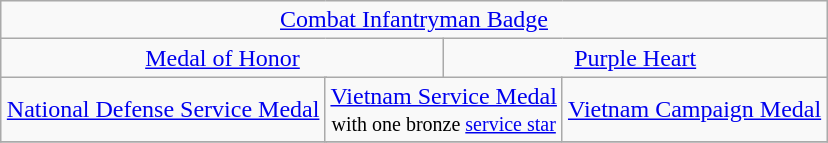<table class="wikitable" style="margin:1em auto; text-align:center;">
<tr>
<td colspan="6"><a href='#'>Combat Infantryman Badge</a></td>
</tr>
<tr>
<td colspan="3"><a href='#'>Medal of Honor</a></td>
<td colspan="3"><a href='#'>Purple Heart</a></td>
</tr>
<tr>
<td colspan="2"><a href='#'>National Defense Service Medal</a></td>
<td colspan="2"><a href='#'>Vietnam Service Medal</a><br><small>with one bronze <a href='#'>service star</a></small></td>
<td colspan="2"><a href='#'>Vietnam Campaign Medal</a></td>
</tr>
<tr>
</tr>
</table>
